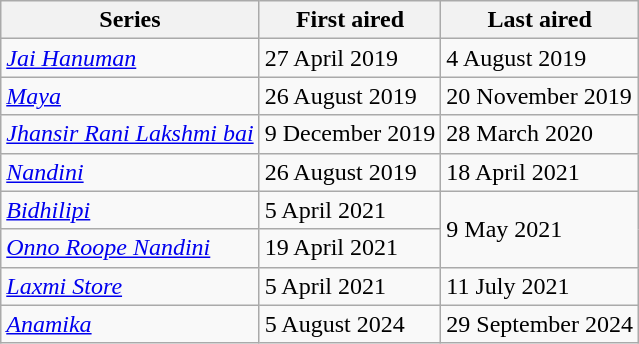<table class="wikitable sortable" style="border-collapse:collapse;">
<tr>
<th>Series</th>
<th>First aired</th>
<th>Last aired</th>
</tr>
<tr>
<td><em><a href='#'>Jai Hanuman</a></em></td>
<td>27 April 2019</td>
<td>4 August 2019</td>
</tr>
<tr>
<td><em><a href='#'>Maya</a></em></td>
<td>26 August 2019</td>
<td>20 November 2019</td>
</tr>
<tr>
<td><em><a href='#'>Jhansir Rani Lakshmi bai</a></em></td>
<td>9 December 2019</td>
<td>28 March 2020</td>
</tr>
<tr>
<td><em><a href='#'>Nandini</a></em></td>
<td>26 August 2019</td>
<td>18 April 2021</td>
</tr>
<tr>
<td><em><a href='#'>Bidhilipi</a></em></td>
<td>5 April 2021</td>
<td rowspan="2">9 May 2021</td>
</tr>
<tr>
<td><em><a href='#'>Onno Roope Nandini</a></em></td>
<td>19 April 2021</td>
</tr>
<tr>
<td><em><a href='#'>Laxmi Store</a></em></td>
<td>5 April 2021</td>
<td>11 July 2021</td>
</tr>
<tr>
<td><a href='#'><em>Anamika</em></a></td>
<td>5 August 2024</td>
<td>29 September 2024</td>
</tr>
</table>
